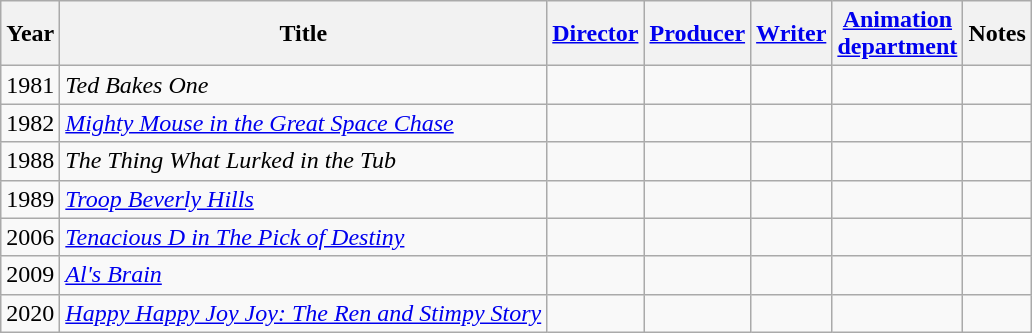<table class="wikitable">
<tr>
<th>Year</th>
<th>Title</th>
<th><a href='#'>Director</a></th>
<th><a href='#'>Producer</a></th>
<th><a href='#'>Writer</a></th>
<th><a href='#'>Animation<br>department</a></th>
<th>Notes</th>
</tr>
<tr>
<td>1981</td>
<td><em>Ted Bakes One</em></td>
<td></td>
<td></td>
<td></td>
<td></td>
<td></td>
</tr>
<tr>
<td>1982</td>
<td><em><a href='#'>Mighty Mouse in the Great Space Chase</a></em></td>
<td></td>
<td></td>
<td></td>
<td></td>
<td></td>
</tr>
<tr>
<td>1988</td>
<td><em>The Thing What Lurked in the Tub</em></td>
<td></td>
<td></td>
<td></td>
<td></td>
<td></td>
</tr>
<tr>
<td>1989</td>
<td><em><a href='#'>Troop Beverly Hills</a></em></td>
<td></td>
<td></td>
<td></td>
<td></td>
<td></td>
</tr>
<tr>
<td>2006</td>
<td><em><a href='#'>Tenacious D in The Pick of Destiny</a></em></td>
<td></td>
<td></td>
<td></td>
<td></td>
<td></td>
</tr>
<tr>
<td>2009</td>
<td><em><a href='#'>Al's Brain</a></em></td>
<td></td>
<td></td>
<td></td>
<td></td>
<td></td>
</tr>
<tr>
<td>2020</td>
<td><em><a href='#'>Happy Happy Joy Joy: The Ren and Stimpy Story</a></em></td>
<td></td>
<td></td>
<td></td>
<td></td>
<td></td>
</tr>
</table>
